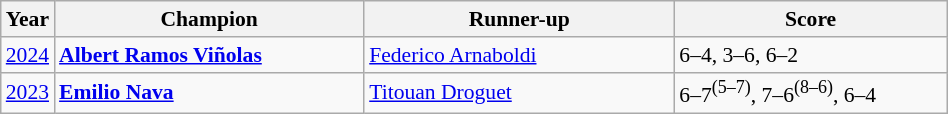<table class="wikitable" style="font-size:90%">
<tr>
<th>Year</th>
<th width="200">Champion</th>
<th width="200">Runner-up</th>
<th width="175">Score</th>
</tr>
<tr>
<td><a href='#'>2024</a></td>
<td> <strong><a href='#'>Albert Ramos Viñolas</a></strong></td>
<td> <a href='#'>Federico Arnaboldi</a></td>
<td>6–4, 3–6, 6–2</td>
</tr>
<tr>
<td><a href='#'>2023</a></td>
<td> <strong><a href='#'>Emilio Nava</a></strong></td>
<td> <a href='#'>Titouan Droguet</a></td>
<td>6–7<sup>(5–7)</sup>, 7–6<sup>(8–6)</sup>, 6–4</td>
</tr>
</table>
